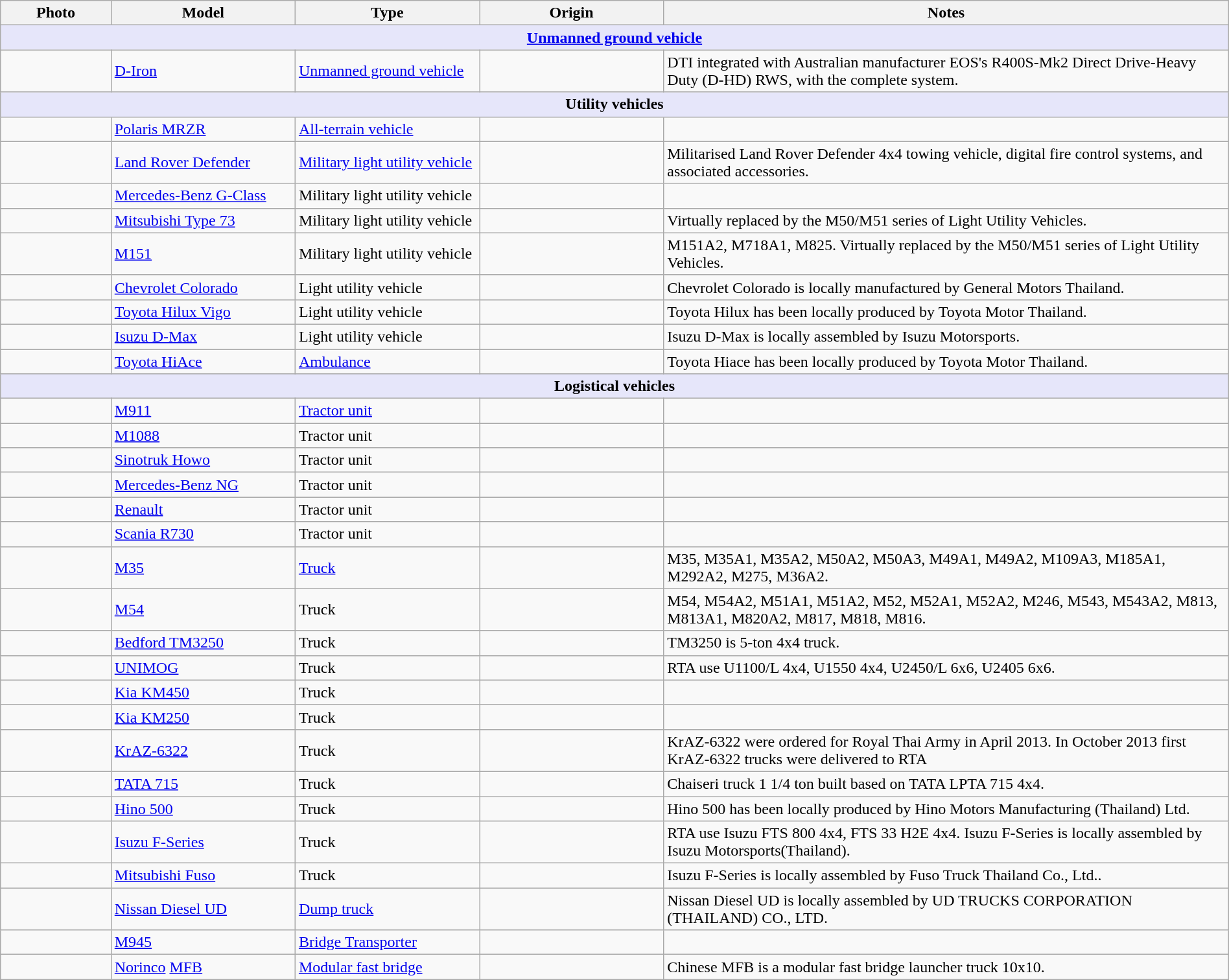<table class="wikitable" style="width:100%;">
<tr>
<th style="width:9%;">Photo</th>
<th style="width:15%;">Model</th>
<th style="width:15%;">Type</th>
<th style="width:15%;">Origin</th>
<th>Notes</th>
</tr>
<tr>
<th style="align: centre; background: lavender;" colspan="7"><strong><a href='#'>Unmanned ground vehicle</a></strong></th>
</tr>
<tr>
<td></td>
<td><a href='#'>D-Iron</a></td>
<td><a href='#'>Unmanned ground vehicle</a></td>
<td><br></td>
<td>DTI integrated with Australian manufacturer EOS's R400S-Mk2 Direct Drive-Heavy Duty (D-HD) RWS, with the complete system.</td>
</tr>
<tr>
<th style="align: centre; background: lavender;" colspan="7"><strong>Utility vehicles</strong></th>
</tr>
<tr>
<td></td>
<td><a href='#'>Polaris MRZR</a></td>
<td><a href='#'>All-terrain vehicle</a></td>
<td></td>
<td></td>
</tr>
<tr>
<td></td>
<td><a href='#'>Land Rover Defender</a></td>
<td><a href='#'>Military light utility vehicle</a></td>
<td></td>
<td>Militarised Land Rover Defender 4x4 towing vehicle, digital fire control systems, and associated accessories.</td>
</tr>
<tr>
<td></td>
<td><a href='#'>Mercedes-Benz G-Class</a></td>
<td>Military light utility vehicle</td>
<td></td>
<td></td>
</tr>
<tr>
<td></td>
<td><a href='#'>Mitsubishi Type 73</a></td>
<td>Military light utility vehicle</td>
<td></td>
<td>Virtually replaced by the M50/M51 series of Light Utility Vehicles.</td>
</tr>
<tr>
<td></td>
<td><a href='#'>M151</a></td>
<td>Military light utility vehicle</td>
<td></td>
<td>M151A2, M718A1, M825. Virtually replaced by the M50/M51 series of Light Utility Vehicles.</td>
</tr>
<tr>
<td></td>
<td><a href='#'>Chevrolet Colorado</a></td>
<td>Light utility vehicle</td>
<td><br></td>
<td>Chevrolet Colorado is locally manufactured by General Motors Thailand.</td>
</tr>
<tr>
<td></td>
<td><a href='#'>Toyota Hilux Vigo</a></td>
<td>Light utility vehicle</td>
<td><br></td>
<td>Toyota Hilux has been locally produced by Toyota Motor Thailand.</td>
</tr>
<tr>
<td></td>
<td><a href='#'>Isuzu D-Max</a></td>
<td>Light utility vehicle</td>
<td><br></td>
<td>Isuzu D-Max is locally assembled by Isuzu Motorsports.</td>
</tr>
<tr>
<td></td>
<td><a href='#'>Toyota HiAce</a></td>
<td><a href='#'>Ambulance</a></td>
<td><br></td>
<td>Toyota Hiace has been locally produced by Toyota Motor Thailand.</td>
</tr>
<tr>
<th style="align: centre; background: lavender;" colspan="7"><strong>Logistical vehicles</strong></th>
</tr>
<tr>
<td></td>
<td><a href='#'>M911</a></td>
<td><a href='#'>Tractor unit</a></td>
<td></td>
<td></td>
</tr>
<tr>
<td></td>
<td><a href='#'>M1088</a></td>
<td>Tractor unit</td>
<td></td>
<td></td>
</tr>
<tr>
<td></td>
<td><a href='#'>Sinotruk Howo</a></td>
<td>Tractor unit</td>
<td></td>
<td></td>
</tr>
<tr>
<td></td>
<td><a href='#'>Mercedes-Benz NG</a></td>
<td>Tractor unit</td>
<td></td>
<td></td>
</tr>
<tr>
<td></td>
<td><a href='#'>Renault</a></td>
<td>Tractor unit</td>
<td></td>
<td></td>
</tr>
<tr>
<td></td>
<td><a href='#'>Scania R730</a></td>
<td>Tractor unit</td>
<td></td>
<td></td>
</tr>
<tr>
<td></td>
<td><a href='#'>M35</a></td>
<td><a href='#'>Truck</a></td>
<td></td>
<td>M35, M35A1, M35A2, M50A2, M50A3, M49A1, M49A2, M109A3, M185A1, M292A2, M275, M36A2.</td>
</tr>
<tr>
<td></td>
<td><a href='#'>M54</a></td>
<td>Truck</td>
<td></td>
<td>M54, M54A2, M51A1, M51A2, M52, M52A1, M52A2, M246, M543, M543A2, M813, M813A1, M820A2, M817, M818, M816.</td>
</tr>
<tr>
<td></td>
<td><a href='#'>Bedford TM3250</a></td>
<td>Truck</td>
<td></td>
<td>TM3250 is 5-ton 4x4 truck.</td>
</tr>
<tr>
<td></td>
<td><a href='#'>UNIMOG</a></td>
<td>Truck</td>
<td></td>
<td>RTA use U1100/L 4x4, U1550 4x4, U2450/L 6x6, U2405 6x6.</td>
</tr>
<tr>
<td></td>
<td><a href='#'>Kia KM450</a></td>
<td>Truck</td>
<td></td>
<td></td>
</tr>
<tr>
<td></td>
<td><a href='#'>Kia KM250</a></td>
<td>Truck</td>
<td></td>
<td></td>
</tr>
<tr>
<td></td>
<td><a href='#'>KrAZ-6322</a></td>
<td>Truck</td>
<td></td>
<td>KrAZ-6322 were ordered for Royal Thai Army in April 2013. In October 2013 first KrAZ-6322 trucks were delivered to RTA </td>
</tr>
<tr>
<td></td>
<td><a href='#'>TATA 715</a></td>
<td>Truck</td>
<td><br></td>
<td>Chaiseri truck 1 1/4 ton built based on TATA LPTA 715 4x4.</td>
</tr>
<tr>
<td></td>
<td><a href='#'>Hino 500</a></td>
<td>Truck</td>
<td><br></td>
<td>Hino 500 has been locally produced by Hino Motors Manufacturing (Thailand) Ltd.</td>
</tr>
<tr>
<td></td>
<td><a href='#'>Isuzu F-Series</a></td>
<td>Truck</td>
<td><br></td>
<td>RTA use Isuzu FTS 800 4x4, FTS 33 H2E 4x4. Isuzu F-Series is locally assembled by Isuzu Motorsports(Thailand).</td>
</tr>
<tr>
<td></td>
<td><a href='#'>Mitsubishi Fuso</a></td>
<td>Truck</td>
<td><br></td>
<td>Isuzu F-Series is locally assembled by Fuso Truck Thailand Co., Ltd..</td>
</tr>
<tr>
<td></td>
<td><a href='#'>Nissan Diesel UD</a></td>
<td><a href='#'>Dump truck</a></td>
<td><br></td>
<td>Nissan Diesel UD is locally assembled by UD TRUCKS CORPORATION (THAILAND) CO., LTD.</td>
</tr>
<tr>
<td></td>
<td><a href='#'>M945</a></td>
<td><a href='#'>Bridge Transporter</a></td>
<td></td>
<td></td>
</tr>
<tr>
<td></td>
<td><a href='#'>Norinco</a> <a href='#'>MFB</a></td>
<td><a href='#'>Modular fast bridge</a></td>
<td></td>
<td>Chinese MFB is a modular fast bridge launcher truck 10x10.</td>
</tr>
</table>
